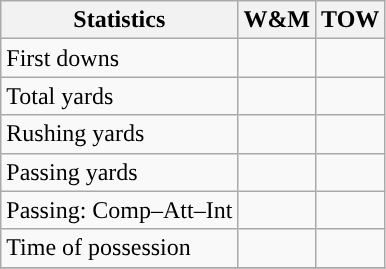<table class="wikitable" style="float: left;">
<tr>
<th>Statistics</th>
<th>W&M</th>
<th>TOW</th>
</tr>
<tr>
<td>First downs</td>
<td></td>
<td></td>
</tr>
<tr>
<td>Total yards</td>
<td></td>
<td></td>
</tr>
<tr>
<td>Rushing yards</td>
<td></td>
<td></td>
</tr>
<tr>
<td>Passing yards</td>
<td></td>
<td></td>
</tr>
<tr>
<td>Passing: Comp–Att–Int</td>
<td></td>
<td></td>
</tr>
<tr>
<td>Time of possession</td>
<td></td>
<td></td>
</tr>
<tr>
</tr>
</table>
